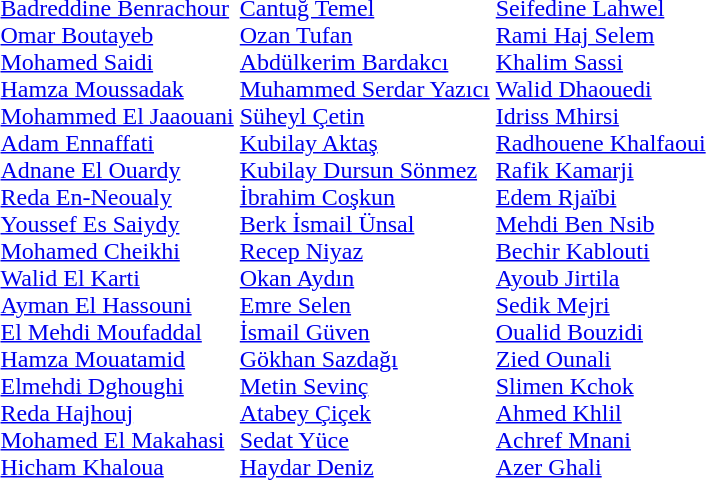<table>
<tr>
<td></td>
<td><br><a href='#'>Badreddine Benrachour</a><br><a href='#'>Omar Boutayeb</a><br><a href='#'>Mohamed Saidi</a><br><a href='#'>Hamza Moussadak</a><br><a href='#'>Mohammed El Jaaouani</a><br><a href='#'>Adam Ennaffati</a><br><a href='#'>Adnane El Ouardy</a><br><a href='#'>Reda En-Neoualy</a><br><a href='#'>Youssef Es Saiydy</a><br><a href='#'>Mohamed Cheikhi</a><br><a href='#'>Walid El Karti</a><br><a href='#'>Ayman El Hassouni</a><br><a href='#'>El Mehdi Moufaddal</a><br><a href='#'>Hamza Mouatamid</a><br><a href='#'>Elmehdi Dghoughi</a><br><a href='#'>Reda Hajhouj</a><br><a href='#'>Mohamed El Makahasi</a><br><a href='#'>Hicham Khaloua</a></td>
<td><br><a href='#'>Cantuğ Temel</a><br><a href='#'>Ozan Tufan</a><br><a href='#'>Abdülkerim Bardakcı</a><br><a href='#'>Muhammed Serdar Yazıcı</a><br><a href='#'>Süheyl Çetin</a><br><a href='#'>Kubilay Aktaş</a><br><a href='#'>Kubilay Dursun Sönmez</a><br><a href='#'>İbrahim Coşkun</a><br><a href='#'>Berk İsmail Ünsal</a><br><a href='#'>Recep Niyaz</a><br><a href='#'>Okan Aydın</a><br><a href='#'>Emre Selen</a><br><a href='#'>İsmail Güven</a><br><a href='#'>Gökhan Sazdağı</a><br><a href='#'>Metin Sevinç</a><br><a href='#'>Atabey Çiçek</a><br><a href='#'>Sedat Yüce</a><br><a href='#'>Haydar Deniz</a></td>
<td><br><a href='#'>Seifedine Lahwel</a><br><a href='#'>Rami Haj Selem</a><br><a href='#'>Khalim Sassi</a><br><a href='#'>Walid Dhaouedi</a><br><a href='#'>Idriss Mhirsi</a><br><a href='#'>Radhouene Khalfaoui</a><br><a href='#'>Rafik Kamarji</a><br><a href='#'>Edem Rjaïbi</a><br><a href='#'>Mehdi Ben Nsib</a><br><a href='#'>Bechir Kablouti</a><br><a href='#'>Ayoub Jirtila</a><br><a href='#'>Sedik Mejri</a><br><a href='#'>Oualid Bouzidi</a><br><a href='#'>Zied Ounali</a><br><a href='#'>Slimen Kchok</a><br><a href='#'>Ahmed Khlil</a><br><a href='#'>Achref Mnani</a><br><a href='#'>Azer Ghali</a></td>
</tr>
</table>
